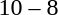<table style="text-align:center">
<tr>
<th width=200></th>
<th width=100></th>
<th width=200></th>
</tr>
<tr>
<td align=right><strong></strong></td>
<td>10 – 8</td>
<td align=left></td>
</tr>
</table>
